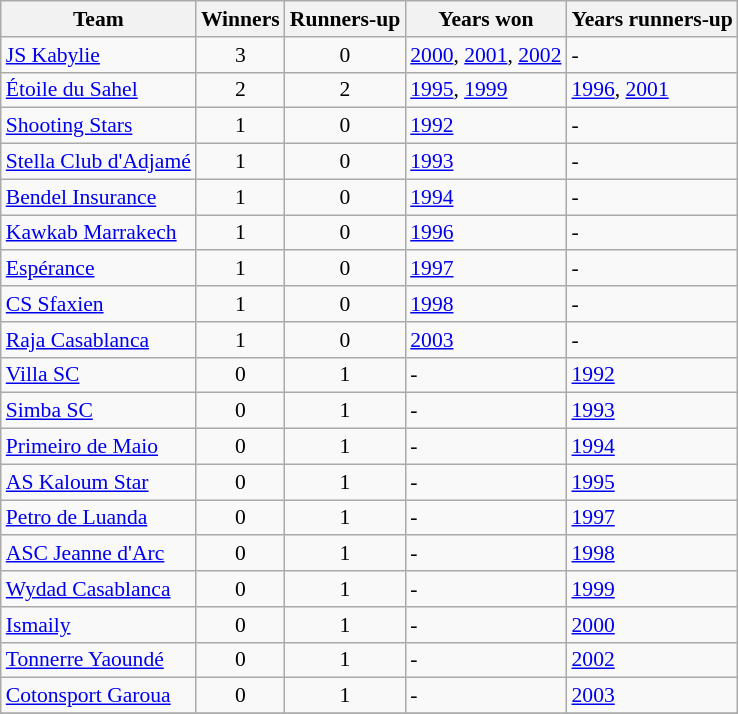<table class="wikitable sortable" style="font-size:90%;">
<tr>
<th>Team</th>
<th>Winners</th>
<th>Runners-up</th>
<th>Years won</th>
<th>Years runners-up</th>
</tr>
<tr>
<td> <a href='#'>JS Kabylie</a></td>
<td align=center>3</td>
<td align=center>0</td>
<td><a href='#'>2000</a>, <a href='#'>2001</a>, <a href='#'>2002</a></td>
<td>-</td>
</tr>
<tr>
<td> <a href='#'>Étoile du Sahel</a></td>
<td align=center>2</td>
<td align=center>2</td>
<td><a href='#'>1995</a>, <a href='#'>1999</a></td>
<td><a href='#'>1996</a>, <a href='#'>2001</a></td>
</tr>
<tr>
<td> <a href='#'>Shooting Stars</a></td>
<td align=center>1</td>
<td align=center>0</td>
<td><a href='#'>1992</a></td>
<td>-</td>
</tr>
<tr>
<td> <a href='#'>Stella Club d'Adjamé</a></td>
<td align=center>1</td>
<td align=center>0</td>
<td><a href='#'>1993</a></td>
<td>-</td>
</tr>
<tr>
<td> <a href='#'>Bendel Insurance</a></td>
<td align=center>1</td>
<td align=center>0</td>
<td><a href='#'>1994</a></td>
<td>-</td>
</tr>
<tr>
<td> <a href='#'>Kawkab Marrakech</a></td>
<td align=center>1</td>
<td align=center>0</td>
<td><a href='#'>1996</a></td>
<td>-</td>
</tr>
<tr>
<td> <a href='#'>Espérance</a></td>
<td align=center>1</td>
<td align=center>0</td>
<td><a href='#'>1997</a></td>
<td>-</td>
</tr>
<tr>
<td> <a href='#'>CS Sfaxien</a></td>
<td align=center>1</td>
<td align=center>0</td>
<td><a href='#'>1998</a></td>
<td>-</td>
</tr>
<tr>
<td> <a href='#'>Raja Casablanca</a></td>
<td align=center>1</td>
<td align=center>0</td>
<td><a href='#'>2003</a></td>
<td>-</td>
</tr>
<tr>
<td> <a href='#'>Villa SC</a></td>
<td align=center>0</td>
<td align=center>1</td>
<td>-</td>
<td><a href='#'>1992</a></td>
</tr>
<tr>
<td> <a href='#'>Simba SC</a></td>
<td align=center>0</td>
<td align=center>1</td>
<td>-</td>
<td><a href='#'>1993</a></td>
</tr>
<tr>
<td> <a href='#'>Primeiro de Maio</a></td>
<td align=center>0</td>
<td align=center>1</td>
<td>-</td>
<td><a href='#'>1994</a></td>
</tr>
<tr>
<td> <a href='#'>AS Kaloum Star</a></td>
<td align=center>0</td>
<td align=center>1</td>
<td>-</td>
<td><a href='#'>1995</a></td>
</tr>
<tr>
<td> <a href='#'>Petro de Luanda</a></td>
<td align=center>0</td>
<td align=center>1</td>
<td>-</td>
<td><a href='#'>1997</a></td>
</tr>
<tr>
<td> <a href='#'>ASC Jeanne d'Arc</a></td>
<td align=center>0</td>
<td align=center>1</td>
<td>-</td>
<td><a href='#'>1998</a></td>
</tr>
<tr>
<td> <a href='#'>Wydad Casablanca</a></td>
<td align=center>0</td>
<td align=center>1</td>
<td>-</td>
<td><a href='#'>1999</a></td>
</tr>
<tr>
<td> <a href='#'>Ismaily</a></td>
<td align=center>0</td>
<td align=center>1</td>
<td>-</td>
<td><a href='#'>2000</a></td>
</tr>
<tr>
<td> <a href='#'>Tonnerre Yaoundé</a></td>
<td align=center>0</td>
<td align=center>1</td>
<td>-</td>
<td><a href='#'>2002</a></td>
</tr>
<tr>
<td> <a href='#'>Cotonsport Garoua</a></td>
<td align=center>0</td>
<td align=center>1</td>
<td>-</td>
<td><a href='#'>2003</a></td>
</tr>
<tr>
</tr>
</table>
